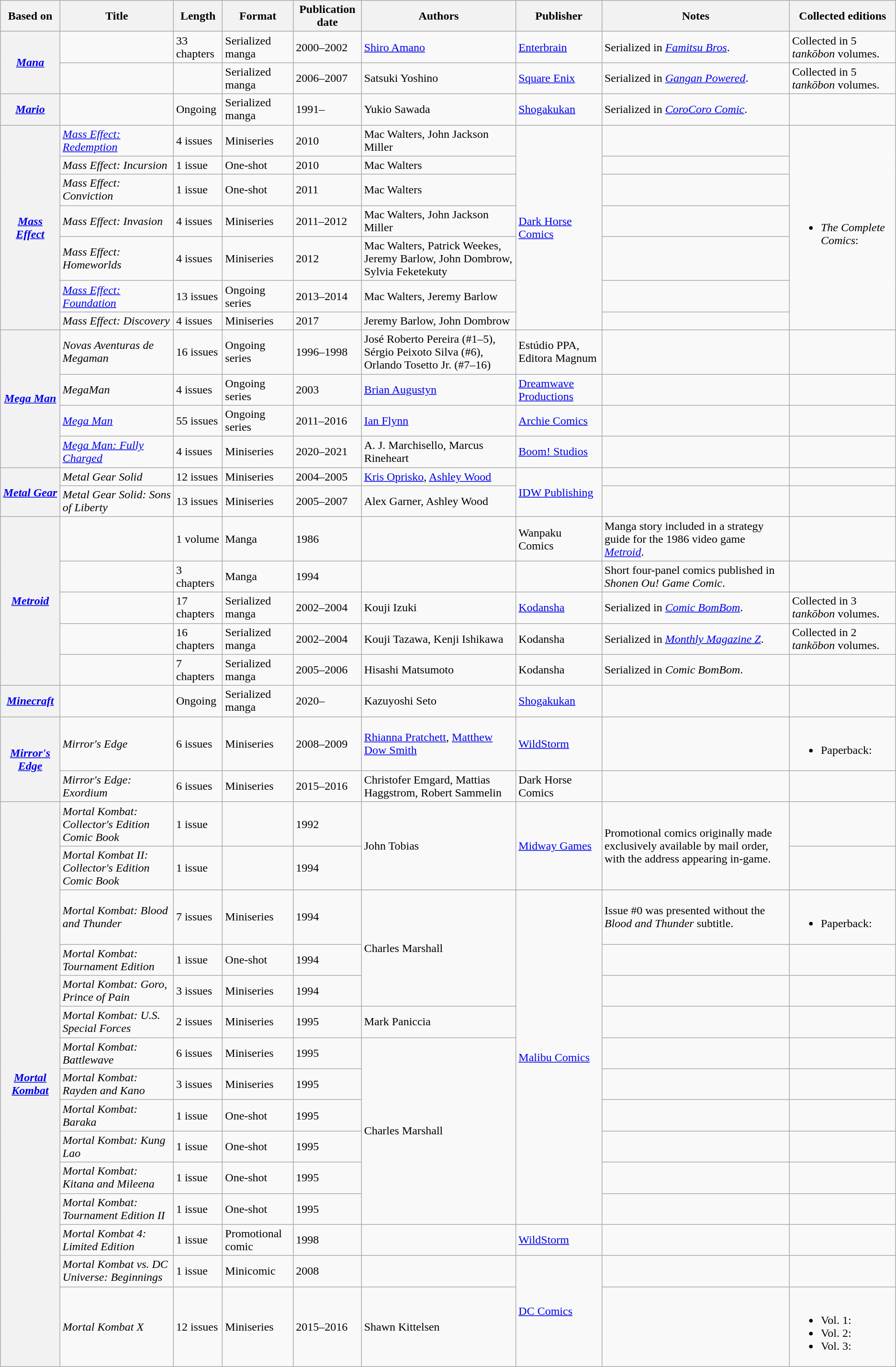<table class="wikitable mw-collapsible">
<tr>
<th>Based on</th>
<th>Title</th>
<th>Length</th>
<th>Format</th>
<th>Publication date</th>
<th>Authors</th>
<th>Publisher</th>
<th>Notes</th>
<th>Collected editions</th>
</tr>
<tr>
<th rowspan="2"><em><a href='#'>Mana</a></em></th>
<td></td>
<td>33 chapters</td>
<td>Serialized manga</td>
<td>2000–2002</td>
<td><a href='#'>Shiro Amano</a></td>
<td><a href='#'>Enterbrain</a></td>
<td>Serialized in <em><a href='#'>Famitsu Bros</a></em>.</td>
<td>Collected in 5 <em>tankōbon</em> volumes.</td>
</tr>
<tr>
<td></td>
<td></td>
<td>Serialized manga</td>
<td>2006–2007</td>
<td>Satsuki Yoshino</td>
<td><a href='#'>Square Enix</a></td>
<td>Serialized in <em><a href='#'>Gangan Powered</a></em>.</td>
<td>Collected in 5 <em>tankōbon</em> volumes.</td>
</tr>
<tr>
<th><em><a href='#'>Mario</a></em></th>
<td></td>
<td>Ongoing</td>
<td>Serialized manga</td>
<td>1991–</td>
<td>Yukio Sawada</td>
<td><a href='#'>Shogakukan</a></td>
<td>Serialized in <em><a href='#'>CoroCoro Comic</a></em>.</td>
<td></td>
</tr>
<tr>
<th rowspan="7"><em><a href='#'>Mass Effect</a></em></th>
<td><em><a href='#'>Mass Effect: Redemption</a></em></td>
<td>4 issues</td>
<td>Miniseries</td>
<td>2010</td>
<td>Mac Walters, John Jackson Miller</td>
<td rowspan="7"><a href='#'>Dark Horse Comics</a></td>
<td></td>
<td rowspan="7"><br><ul><li><em>The Complete Comics</em>: </li></ul></td>
</tr>
<tr>
<td><em>Mass Effect: Incursion</em></td>
<td>1 issue</td>
<td>One-shot</td>
<td>2010</td>
<td>Mac Walters</td>
<td></td>
</tr>
<tr>
<td><em>Mass Effect: Conviction</em></td>
<td>1 issue</td>
<td>One-shot</td>
<td>2011</td>
<td>Mac Walters</td>
<td></td>
</tr>
<tr>
<td><em>Mass Effect: Invasion</em></td>
<td>4 issues</td>
<td>Miniseries</td>
<td>2011–2012</td>
<td>Mac Walters, John Jackson Miller</td>
<td></td>
</tr>
<tr>
<td><em>Mass Effect: Homeworlds</em></td>
<td>4 issues</td>
<td>Miniseries</td>
<td>2012</td>
<td>Mac Walters, Patrick Weekes, Jeremy Barlow, John Dombrow, Sylvia Feketekuty</td>
<td></td>
</tr>
<tr>
<td><em><a href='#'>Mass Effect: Foundation</a></em></td>
<td>13 issues</td>
<td>Ongoing series</td>
<td>2013–2014</td>
<td>Mac Walters, Jeremy Barlow</td>
<td></td>
</tr>
<tr>
<td><em>Mass Effect: Discovery</em></td>
<td>4 issues</td>
<td>Miniseries</td>
<td>2017</td>
<td>Jeremy Barlow, John Dombrow</td>
<td></td>
</tr>
<tr>
<th rowspan="4"><em><a href='#'>Mega Man</a></em></th>
<td><em>Novas Aventuras de Megaman</em></td>
<td>16 issues</td>
<td>Ongoing series</td>
<td>1996–1998</td>
<td>José Roberto Pereira (#1–5), Sérgio Peixoto Silva (#6), Orlando Tosetto Jr. (#7–16)</td>
<td>Estúdio PPA, Editora Magnum</td>
<td></td>
<td></td>
</tr>
<tr>
<td><em>MegaMan</em></td>
<td>4 issues</td>
<td>Ongoing series</td>
<td>2003</td>
<td><a href='#'>Brian Augustyn</a></td>
<td><a href='#'>Dreamwave Productions</a></td>
<td></td>
<td></td>
</tr>
<tr>
<td><em><a href='#'>Mega Man</a></em></td>
<td>55 issues</td>
<td>Ongoing series</td>
<td>2011–2016</td>
<td><a href='#'>Ian Flynn</a></td>
<td><a href='#'>Archie Comics</a></td>
<td></td>
<td></td>
</tr>
<tr>
<td><em><a href='#'>Mega Man: Fully Charged</a></em></td>
<td>4 issues</td>
<td>Miniseries</td>
<td>2020–2021</td>
<td>A. J. Marchisello, Marcus Rineheart</td>
<td><a href='#'>Boom! Studios</a></td>
<td></td>
<td></td>
</tr>
<tr>
<th rowspan="2"><em><a href='#'>Metal Gear</a></em></th>
<td><em>Metal Gear Solid</em></td>
<td>12 issues</td>
<td>Miniseries</td>
<td>2004–2005</td>
<td><a href='#'>Kris Oprisko</a>, <a href='#'>Ashley Wood</a></td>
<td rowspan="2"><a href='#'>IDW Publishing</a></td>
<td></td>
<td></td>
</tr>
<tr>
<td><em>Metal Gear Solid: Sons of Liberty</em></td>
<td>13 issues</td>
<td>Miniseries</td>
<td>2005–2007</td>
<td>Alex Garner, Ashley Wood</td>
<td></td>
<td></td>
</tr>
<tr>
<th rowspan="5"><em><a href='#'>Metroid</a></em></th>
<td></td>
<td>1 volume</td>
<td>Manga</td>
<td>1986</td>
<td></td>
<td>Wanpaku Comics</td>
<td>Manga story included in a strategy guide for the 1986 video game <em><a href='#'>Metroid</a></em>.</td>
<td></td>
</tr>
<tr>
<td></td>
<td>3 chapters</td>
<td>Manga</td>
<td>1994</td>
<td></td>
<td></td>
<td>Short four-panel comics published in <em>Shonen Ou! Game Comic</em>.</td>
<td></td>
</tr>
<tr>
<td></td>
<td>17 chapters</td>
<td>Serialized manga</td>
<td>2002–2004</td>
<td>Kouji Izuki</td>
<td><a href='#'>Kodansha</a></td>
<td>Serialized in <em><a href='#'>Comic BomBom</a></em>.</td>
<td>Collected in 3 <em>tankōbon</em> volumes.</td>
</tr>
<tr>
<td></td>
<td>16 chapters</td>
<td>Serialized manga</td>
<td>2002–2004</td>
<td>Kouji Tazawa, Kenji Ishikawa</td>
<td>Kodansha</td>
<td>Serialized in <em><a href='#'>Monthly Magazine Z</a></em>.</td>
<td>Collected in 2 <em>tankōbon</em> volumes.</td>
</tr>
<tr>
<td></td>
<td>7 chapters</td>
<td>Serialized manga</td>
<td>2005–2006</td>
<td>Hisashi Matsumoto</td>
<td>Kodansha</td>
<td>Serialized in <em>Comic BomBom</em>.</td>
<td></td>
</tr>
<tr>
<th><em><a href='#'>Minecraft</a></em></th>
<td></td>
<td>Ongoing</td>
<td>Serialized manga</td>
<td>2020–</td>
<td>Kazuyoshi Seto</td>
<td><a href='#'>Shogakukan</a></td>
<td></td>
<td></td>
</tr>
<tr>
<th rowspan="2"><em><a href='#'>Mirror's Edge</a></em></th>
<td><em>Mirror's Edge</em></td>
<td>6 issues</td>
<td>Miniseries</td>
<td>2008–2009</td>
<td><a href='#'>Rhianna Pratchett</a>, <a href='#'>Matthew Dow Smith</a></td>
<td><a href='#'>WildStorm</a></td>
<td></td>
<td><br><ul><li>Paperback: </li></ul></td>
</tr>
<tr>
<td><em>Mirror's Edge: Exordium</em></td>
<td>6 issues</td>
<td>Miniseries</td>
<td>2015–2016</td>
<td>Christofer Emgard, Mattias Haggstrom, Robert Sammelin</td>
<td>Dark Horse Comics</td>
<td></td>
<td></td>
</tr>
<tr>
<th rowspan="15"><em><a href='#'>Mortal Kombat</a></em></th>
<td><em>Mortal Kombat: Collector's Edition Comic Book</em></td>
<td>1 issue</td>
<td></td>
<td>1992</td>
<td rowspan="2">John Tobias</td>
<td rowspan="2"><a href='#'>Midway Games</a></td>
<td rowspan="2">Promotional comics originally made exclusively available by mail order, with the address appearing in-game.</td>
<td></td>
</tr>
<tr>
<td><em>Mortal Kombat II: Collector's Edition Comic Book</em></td>
<td>1 issue</td>
<td></td>
<td>1994</td>
<td></td>
</tr>
<tr>
<td><em>Mortal Kombat: Blood and Thunder</em></td>
<td>7 issues</td>
<td>Miniseries</td>
<td>1994</td>
<td rowspan="3">Charles Marshall</td>
<td rowspan="10"><a href='#'>Malibu Comics</a></td>
<td>Issue #0 was presented without the <em>Blood and Thunder</em> subtitle.</td>
<td><br><ul><li>Paperback: </li></ul></td>
</tr>
<tr>
<td><em>Mortal Kombat: Tournament Edition</em></td>
<td>1 issue</td>
<td>One-shot</td>
<td>1994</td>
<td></td>
<td></td>
</tr>
<tr>
<td><em>Mortal Kombat: Goro, Prince of Pain</em></td>
<td>3 issues</td>
<td>Miniseries</td>
<td>1994</td>
<td></td>
<td></td>
</tr>
<tr>
<td><em>Mortal Kombat: U.S. Special Forces</em></td>
<td>2 issues</td>
<td>Miniseries</td>
<td>1995</td>
<td>Mark Paniccia</td>
<td></td>
<td></td>
</tr>
<tr>
<td><em>Mortal Kombat: Battlewave</em></td>
<td>6 issues</td>
<td>Miniseries</td>
<td>1995</td>
<td rowspan="6">Charles Marshall</td>
<td></td>
<td></td>
</tr>
<tr>
<td><em>Mortal Kombat: Rayden and Kano</em></td>
<td>3 issues</td>
<td>Miniseries</td>
<td>1995</td>
<td></td>
<td></td>
</tr>
<tr>
<td><em>Mortal Kombat: Baraka</em></td>
<td>1 issue</td>
<td>One-shot</td>
<td>1995</td>
<td></td>
<td></td>
</tr>
<tr>
<td><em>Mortal Kombat: Kung Lao</em></td>
<td>1 issue</td>
<td>One-shot</td>
<td>1995</td>
<td></td>
<td></td>
</tr>
<tr>
<td><em>Mortal Kombat: Kitana and Mileena</em></td>
<td>1 issue</td>
<td>One-shot</td>
<td>1995</td>
<td></td>
<td></td>
</tr>
<tr>
<td><em>Mortal Kombat: Tournament Edition II</em></td>
<td>1 issue</td>
<td>One-shot</td>
<td>1995</td>
<td></td>
<td></td>
</tr>
<tr>
<td><em>Mortal Kombat 4: Limited Edition</em></td>
<td>1 issue</td>
<td>Promotional comic</td>
<td>1998</td>
<td></td>
<td><a href='#'>WildStorm</a></td>
<td></td>
<td></td>
</tr>
<tr>
<td><em>Mortal Kombat vs. DC Universe: Beginnings</em></td>
<td>1 issue</td>
<td>Minicomic</td>
<td>2008</td>
<td></td>
<td rowspan="2"><a href='#'>DC Comics</a></td>
<td></td>
<td></td>
</tr>
<tr>
<td><em>Mortal Kombat X</em></td>
<td>12 issues</td>
<td>Miniseries</td>
<td>2015–2016</td>
<td>Shawn Kittelsen</td>
<td></td>
<td><br><ul><li>Vol. 1: </li><li>Vol. 2: </li><li>Vol. 3: </li></ul></td>
</tr>
</table>
